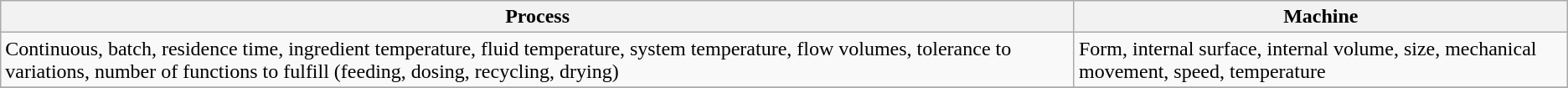<table class="wikitable">
<tr>
<th>Process</th>
<th>Machine</th>
</tr>
<tr>
<td>Continuous, batch, residence time, ingredient temperature, fluid temperature, system temperature, flow volumes, tolerance to variations, number of functions to fulfill (feeding, dosing, recycling, drying)</td>
<td>Form, internal surface, internal volume, size, mechanical movement, speed, temperature</td>
</tr>
<tr>
</tr>
</table>
